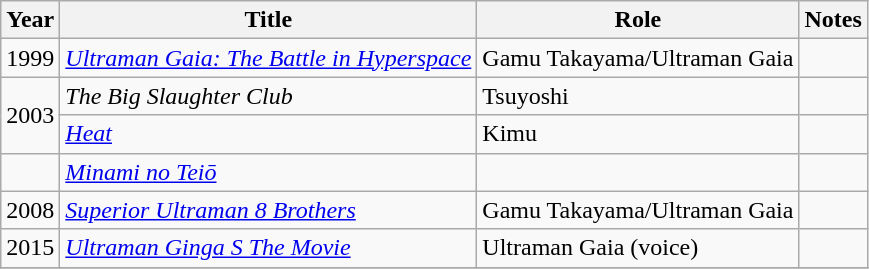<table class="wikitable">
<tr>
<th>Year</th>
<th>Title</th>
<th>Role</th>
<th>Notes</th>
</tr>
<tr>
<td>1999</td>
<td><em><a href='#'>Ultraman Gaia: The Battle in Hyperspace</a></em></td>
<td>Gamu Takayama/Ultraman Gaia</td>
<td></td>
</tr>
<tr>
<td rowspan="2">2003</td>
<td><em>The Big Slaughter Club</em></td>
<td>Tsuyoshi</td>
<td></td>
</tr>
<tr>
<td><em><a href='#'>Heat</a></em></td>
<td>Kimu</td>
<td></td>
</tr>
<tr>
<td></td>
<td><em><a href='#'>Minami no Teiō</a></em></td>
<td></td>
<td></td>
</tr>
<tr>
<td>2008</td>
<td><em><a href='#'>Superior Ultraman 8 Brothers</a></em></td>
<td>Gamu Takayama/Ultraman Gaia</td>
<td></td>
</tr>
<tr>
<td>2015</td>
<td><em><a href='#'>Ultraman Ginga S The Movie</a></em></td>
<td>Ultraman Gaia (voice)</td>
<td></td>
</tr>
<tr>
</tr>
</table>
